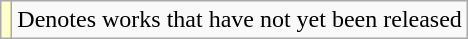<table class="wikitable">
<tr>
<td style="background:#FFFFCC;"></td>
<td>Denotes works that have not yet been released</td>
</tr>
</table>
